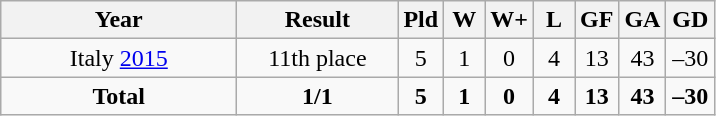<table class="wikitable" style="text-align: center;">
<tr>
<th width=150>Year</th>
<th width=100>Result</th>
<th width=20>Pld</th>
<th width=20>W</th>
<th width=20>W+</th>
<th width=20>L</th>
<th width=20>GF</th>
<th width=20>GA</th>
<th width=25>GD</th>
</tr>
<tr>
<td> Italy <a href='#'>2015</a></td>
<td>11th place</td>
<td>5</td>
<td>1</td>
<td>0</td>
<td>4</td>
<td>13</td>
<td>43</td>
<td>–30</td>
</tr>
<tr>
<td><strong>Total</strong></td>
<td><strong>1/1</strong></td>
<td><strong>5</strong></td>
<td><strong>1</strong></td>
<td><strong>0</strong></td>
<td><strong>4</strong></td>
<td><strong>13</strong></td>
<td><strong>43</strong></td>
<td><strong>–30</strong></td>
</tr>
</table>
